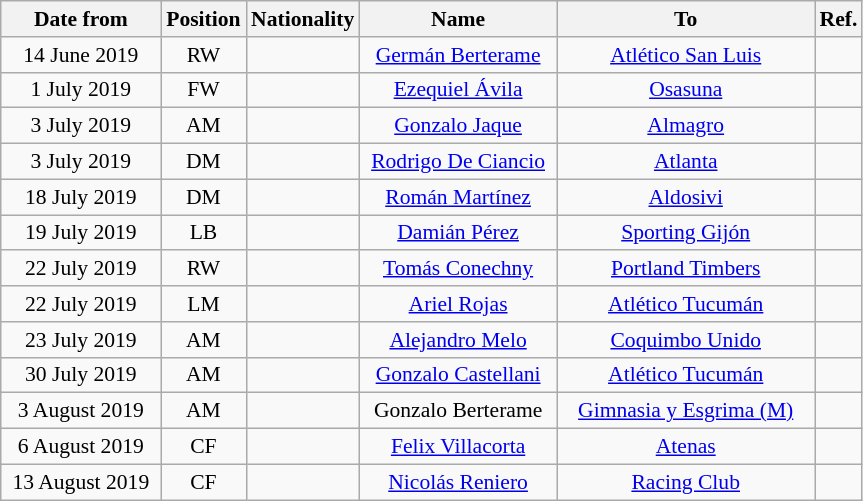<table class="wikitable" style="text-align:center; font-size:90%; ">
<tr>
<th style="background:#; color:#; width:100px;">Date from</th>
<th style="background:#; color:#; width:50px;">Position</th>
<th style="background:#; color:#; width:50px;">Nationality</th>
<th style="background:#; color:#; width:125px;">Name</th>
<th style="background:#; color:#; width:165px;">To</th>
<th style="background:#; color:#; width:25px;">Ref.</th>
</tr>
<tr>
<td>14 June 2019</td>
<td>RW</td>
<td></td>
<td><a href='#'>Germán Berterame</a></td>
<td> <a href='#'>Atlético San Luis</a></td>
<td></td>
</tr>
<tr>
<td>1 July 2019</td>
<td>FW</td>
<td></td>
<td><a href='#'>Ezequiel Ávila</a></td>
<td> <a href='#'>Osasuna</a></td>
<td></td>
</tr>
<tr>
<td>3 July 2019</td>
<td>AM</td>
<td></td>
<td><a href='#'>Gonzalo Jaque</a></td>
<td> <a href='#'>Almagro</a></td>
<td></td>
</tr>
<tr>
<td>3 July 2019</td>
<td>DM</td>
<td></td>
<td><a href='#'>Rodrigo De Ciancio</a></td>
<td> <a href='#'>Atlanta</a></td>
<td></td>
</tr>
<tr>
<td>18 July 2019</td>
<td>DM</td>
<td></td>
<td><a href='#'>Román Martínez</a></td>
<td> <a href='#'>Aldosivi</a></td>
<td></td>
</tr>
<tr>
<td>19 July 2019</td>
<td>LB</td>
<td></td>
<td><a href='#'>Damián Pérez</a></td>
<td> <a href='#'>Sporting Gijón</a></td>
<td></td>
</tr>
<tr>
<td>22 July 2019</td>
<td>RW</td>
<td></td>
<td><a href='#'>Tomás Conechny</a></td>
<td> <a href='#'>Portland Timbers</a></td>
<td></td>
</tr>
<tr>
<td>22 July 2019</td>
<td>LM</td>
<td></td>
<td><a href='#'>Ariel Rojas</a></td>
<td> <a href='#'>Atlético Tucumán</a></td>
<td></td>
</tr>
<tr>
<td>23 July 2019</td>
<td>AM</td>
<td></td>
<td><a href='#'>Alejandro Melo</a></td>
<td> <a href='#'>Coquimbo Unido</a></td>
<td></td>
</tr>
<tr>
<td>30 July 2019</td>
<td>AM</td>
<td></td>
<td><a href='#'>Gonzalo Castellani</a></td>
<td> <a href='#'>Atlético Tucumán</a></td>
<td></td>
</tr>
<tr>
<td>3 August 2019</td>
<td>AM</td>
<td></td>
<td>Gonzalo Berterame</td>
<td> <a href='#'>Gimnasia y Esgrima (M)</a></td>
<td></td>
</tr>
<tr>
<td>6 August 2019</td>
<td>CF</td>
<td></td>
<td><a href='#'>Felix Villacorta</a></td>
<td> <a href='#'>Atenas</a></td>
<td></td>
</tr>
<tr>
<td>13 August 2019</td>
<td>CF</td>
<td></td>
<td><a href='#'>Nicolás Reniero</a></td>
<td> <a href='#'>Racing Club</a></td>
<td></td>
</tr>
</table>
